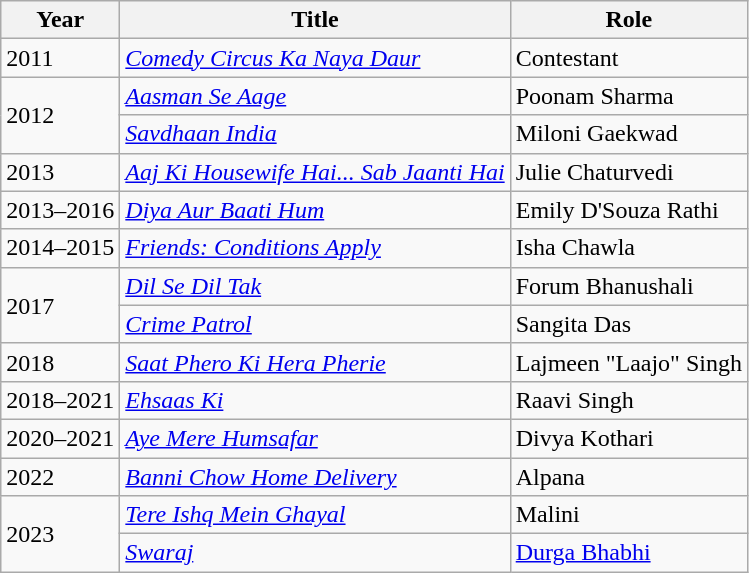<table class="wikitable sortable">
<tr>
<th>Year</th>
<th>Title</th>
<th>Role</th>
</tr>
<tr>
<td>2011</td>
<td><em><a href='#'>Comedy Circus Ka Naya Daur</a></em></td>
<td>Contestant</td>
</tr>
<tr>
<td rowspan="2">2012</td>
<td><em><a href='#'>Aasman Se Aage</a></em></td>
<td>Poonam Sharma</td>
</tr>
<tr>
<td><em><a href='#'>Savdhaan India</a></em></td>
<td>Miloni Gaekwad</td>
</tr>
<tr>
<td>2013</td>
<td><em><a href='#'>Aaj Ki Housewife Hai... Sab Jaanti Hai</a></em></td>
<td>Julie Chaturvedi</td>
</tr>
<tr>
<td>2013–2016</td>
<td><em><a href='#'>Diya Aur Baati Hum</a></em></td>
<td>Emily D'Souza Rathi</td>
</tr>
<tr>
<td>2014–2015</td>
<td><em><a href='#'>Friends: Conditions Apply</a></em></td>
<td>Isha Chawla</td>
</tr>
<tr>
<td rowspan="2">2017</td>
<td><em><a href='#'>Dil Se Dil Tak</a></em></td>
<td>Forum Bhanushali</td>
</tr>
<tr>
<td><a href='#'><em>Crime Patrol</em></a></td>
<td>Sangita Das</td>
</tr>
<tr>
<td>2018</td>
<td><em><a href='#'>Saat Phero Ki Hera Pherie</a></em></td>
<td>Lajmeen "Laajo" Singh</td>
</tr>
<tr>
<td>2018–2021</td>
<td><em><a href='#'> Ehsaas Ki</a></em></td>
<td>Raavi Singh</td>
</tr>
<tr>
<td>2020–2021</td>
<td><em><a href='#'>Aye Mere Humsafar</a></em></td>
<td>Divya Kothari</td>
</tr>
<tr>
<td>2022</td>
<td><em><a href='#'>Banni Chow Home Delivery</a></em></td>
<td>Alpana</td>
</tr>
<tr>
<td rowspan="2">2023</td>
<td><em><a href='#'>Tere Ishq Mein Ghayal</a></em></td>
<td>Malini</td>
</tr>
<tr>
<td><a href='#'><em>Swaraj</em></a></td>
<td><a href='#'>Durga Bhabhi</a></td>
</tr>
</table>
